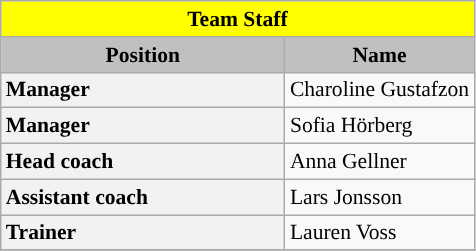<table class="wikitable" style="text-align:left; font-size:90%;">
<tr>
<th style=background:Yellow colspan=2>Team Staff</th>
</tr>
<tr>
<th width=60% style="background:silver;">Position</th>
<th style="background:silver;">Name</th>
</tr>
<tr>
<th style="text-align:left;">Manager</th>
<td>Charoline Gustafzon</td>
</tr>
<tr>
<th style="text-align:left;">Manager</th>
<td>Sofia Hörberg</td>
</tr>
<tr>
<th style="text-align:left;">Head coach</th>
<td>Anna Gellner</td>
</tr>
<tr>
<th style="text-align:left;">Assistant coach</th>
<td>Lars Jonsson</td>
</tr>
<tr>
<th style="text-align:left;">Trainer</th>
<td>Lauren Voss</td>
</tr>
<tr>
</tr>
</table>
